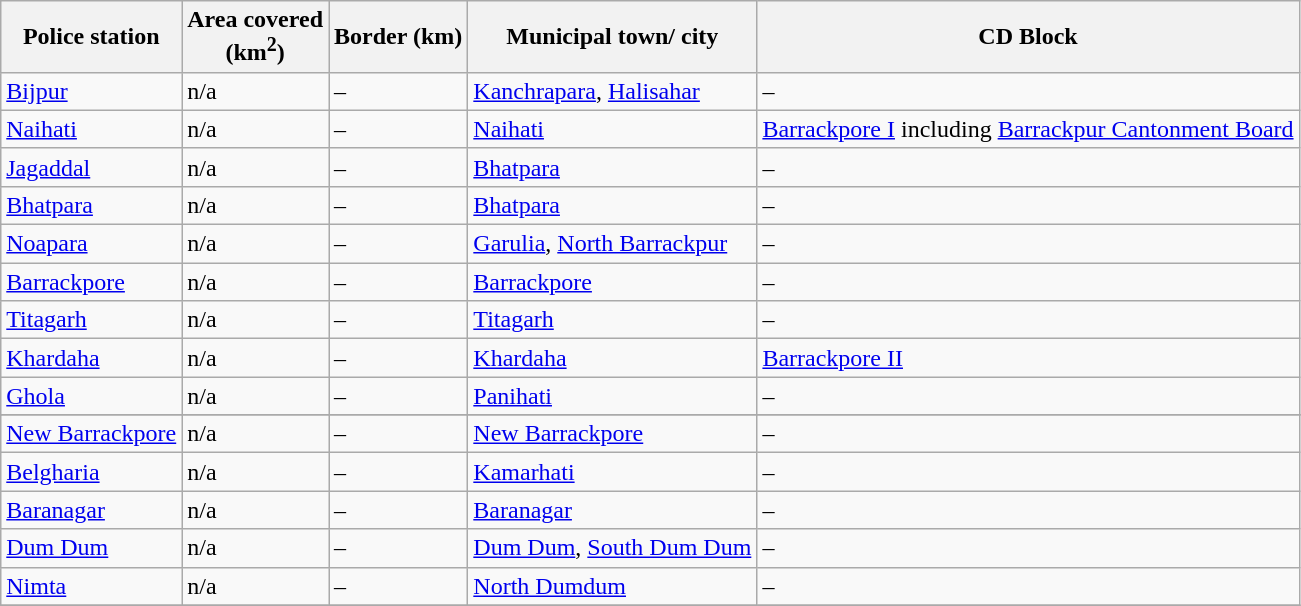<table class="wikitable sortable">
<tr>
<th>Police station</th>
<th>Area covered<br>(km<sup>2</sup>)</th>
<th>Border (km)</th>
<th>Municipal town/ city</th>
<th>CD Block</th>
</tr>
<tr>
<td><a href='#'>Bijpur</a></td>
<td>n/a</td>
<td>–</td>
<td><a href='#'>Kanchrapara</a>, <a href='#'>Halisahar</a></td>
<td>–</td>
</tr>
<tr>
<td><a href='#'>Naihati</a></td>
<td>n/a</td>
<td>–</td>
<td><a href='#'>Naihati</a></td>
<td><a href='#'>Barrackpore I</a> including <a href='#'>Barrackpur Cantonment Board</a></td>
</tr>
<tr>
<td><a href='#'>Jagaddal</a></td>
<td>n/a</td>
<td>–</td>
<td><a href='#'>Bhatpara</a></td>
<td>–</td>
</tr>
<tr>
<td><a href='#'>Bhatpara</a></td>
<td>n/a</td>
<td>–</td>
<td><a href='#'>Bhatpara</a></td>
<td>–</td>
</tr>
<tr>
<td><a href='#'>Noapara</a></td>
<td>n/a</td>
<td>–</td>
<td><a href='#'>Garulia</a>, <a href='#'>North Barrackpur</a></td>
<td>–</td>
</tr>
<tr>
<td><a href='#'>Barrackpore</a></td>
<td>n/a</td>
<td>–</td>
<td><a href='#'>Barrackpore</a></td>
<td>–</td>
</tr>
<tr>
<td><a href='#'>Titagarh</a></td>
<td>n/a</td>
<td>–</td>
<td><a href='#'>Titagarh</a></td>
<td>–</td>
</tr>
<tr>
<td><a href='#'>Khardaha</a></td>
<td>n/a</td>
<td>–</td>
<td><a href='#'>Khardaha</a></td>
<td><a href='#'>Barrackpore II</a></td>
</tr>
<tr>
<td><a href='#'>Ghola</a></td>
<td>n/a</td>
<td>–</td>
<td><a href='#'>Panihati</a></td>
<td>–</td>
</tr>
<tr>
</tr>
<tr>
<td><a href='#'>New Barrackpore</a></td>
<td>n/a</td>
<td>–</td>
<td><a href='#'>New Barrackpore</a></td>
<td>–</td>
</tr>
<tr>
<td><a href='#'>Belgharia</a></td>
<td>n/a</td>
<td>–</td>
<td><a href='#'>Kamarhati</a></td>
<td>–</td>
</tr>
<tr>
<td><a href='#'>Baranagar</a></td>
<td>n/a</td>
<td>–</td>
<td><a href='#'>Baranagar</a></td>
<td>–</td>
</tr>
<tr>
<td><a href='#'>Dum Dum</a></td>
<td>n/a</td>
<td>–</td>
<td><a href='#'>Dum Dum</a>, <a href='#'>South Dum Dum</a></td>
<td>–</td>
</tr>
<tr>
<td><a href='#'>Nimta</a></td>
<td>n/a</td>
<td>–</td>
<td><a href='#'>North Dumdum</a></td>
<td>–</td>
</tr>
<tr>
</tr>
</table>
